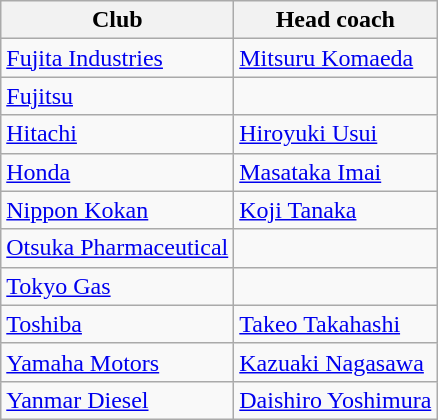<table class="wikitable sortable" style="text-align: left;">
<tr>
<th>Club</th>
<th>Head coach</th>
</tr>
<tr>
<td><a href='#'>Fujita Industries</a></td>
<td> <a href='#'>Mitsuru Komaeda</a></td>
</tr>
<tr>
<td><a href='#'>Fujitsu</a></td>
<td></td>
</tr>
<tr>
<td><a href='#'>Hitachi</a></td>
<td> <a href='#'>Hiroyuki Usui</a></td>
</tr>
<tr>
<td><a href='#'>Honda</a></td>
<td> <a href='#'>Masataka Imai</a></td>
</tr>
<tr>
<td><a href='#'>Nippon Kokan</a></td>
<td> <a href='#'>Koji Tanaka</a></td>
</tr>
<tr>
<td><a href='#'>Otsuka Pharmaceutical</a></td>
<td></td>
</tr>
<tr>
<td><a href='#'>Tokyo Gas</a></td>
<td></td>
</tr>
<tr>
<td><a href='#'>Toshiba</a></td>
<td> <a href='#'>Takeo Takahashi</a></td>
</tr>
<tr>
<td><a href='#'>Yamaha Motors</a></td>
<td> <a href='#'>Kazuaki Nagasawa</a></td>
</tr>
<tr>
<td><a href='#'>Yanmar Diesel</a></td>
<td> <a href='#'>Daishiro Yoshimura</a></td>
</tr>
</table>
